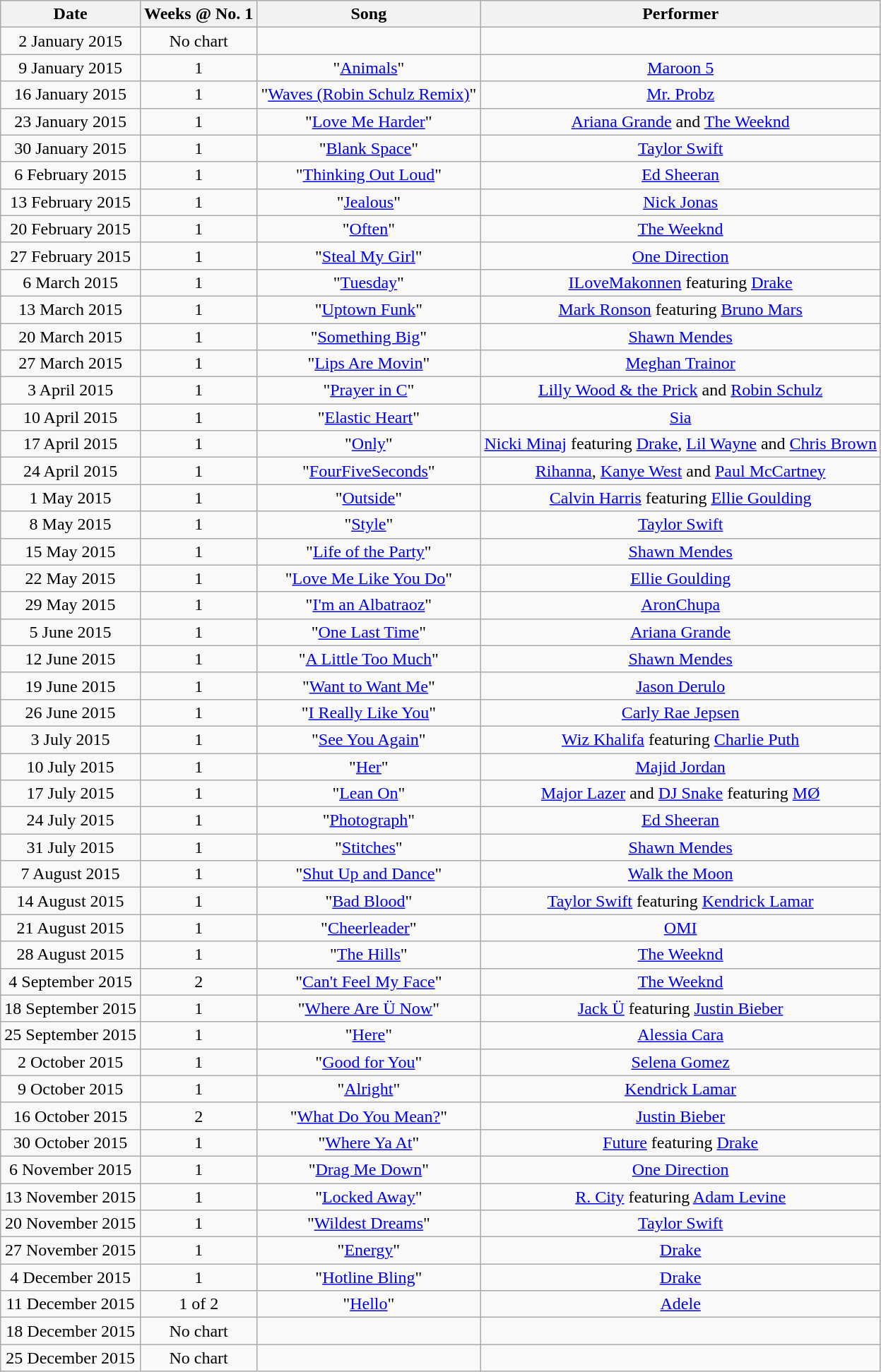<table class="wikitable" style="text-align: center;">
<tr>
<th>Date</th>
<th>Weeks @ No. 1</th>
<th>Song</th>
<th>Performer</th>
</tr>
<tr>
<td>2 January 2015</td>
<td>No chart</td>
<td></td>
<td></td>
</tr>
<tr>
<td>9 January 2015</td>
<td>1</td>
<td>"<a href='#'>Animals</a>"</td>
<td><a href='#'>Maroon 5</a></td>
</tr>
<tr>
<td>16 January 2015</td>
<td>1</td>
<td>"<a href='#'>Waves (Robin Schulz Remix)</a>"</td>
<td><a href='#'>Mr. Probz</a></td>
</tr>
<tr>
<td>23 January 2015</td>
<td>1</td>
<td>"<a href='#'>Love Me Harder</a>"</td>
<td><a href='#'>Ariana Grande</a> and <a href='#'>The Weeknd</a></td>
</tr>
<tr>
<td>30 January 2015</td>
<td>1</td>
<td>"<a href='#'>Blank Space</a>"</td>
<td><a href='#'>Taylor Swift</a></td>
</tr>
<tr>
<td>6 February 2015</td>
<td>1</td>
<td>"<a href='#'>Thinking Out Loud</a>"</td>
<td><a href='#'>Ed Sheeran</a></td>
</tr>
<tr>
<td>13 February 2015</td>
<td>1</td>
<td>"<a href='#'>Jealous</a>"</td>
<td><a href='#'>Nick Jonas</a></td>
</tr>
<tr>
<td>20 February 2015</td>
<td>1</td>
<td>"<a href='#'>Often</a>"</td>
<td><a href='#'>The Weeknd</a></td>
</tr>
<tr>
<td>27 February 2015</td>
<td>1</td>
<td>"<a href='#'>Steal My Girl</a>"</td>
<td><a href='#'>One Direction</a></td>
</tr>
<tr>
<td>6 March 2015</td>
<td>1</td>
<td>"<a href='#'>Tuesday</a>"</td>
<td><a href='#'>ILoveMakonnen</a> featuring <a href='#'>Drake</a></td>
</tr>
<tr>
<td>13 March 2015</td>
<td>1</td>
<td>"<a href='#'>Uptown Funk</a>"</td>
<td><a href='#'>Mark Ronson</a> featuring <a href='#'>Bruno Mars</a></td>
</tr>
<tr>
<td>20 March 2015</td>
<td>1</td>
<td>"<a href='#'>Something Big</a>"</td>
<td><a href='#'>Shawn Mendes</a></td>
</tr>
<tr>
<td>27 March 2015</td>
<td>1</td>
<td>"<a href='#'>Lips Are Movin</a>"</td>
<td><a href='#'>Meghan Trainor</a></td>
</tr>
<tr>
<td>3 April 2015</td>
<td>1</td>
<td>"<a href='#'>Prayer in C</a>"</td>
<td><a href='#'>Lilly Wood & the Prick</a> and <a href='#'>Robin Schulz</a></td>
</tr>
<tr>
<td>10 April 2015</td>
<td>1</td>
<td>"<a href='#'>Elastic Heart</a>"</td>
<td><a href='#'>Sia</a></td>
</tr>
<tr>
<td>17 April 2015</td>
<td>1</td>
<td>"<a href='#'>Only</a>"</td>
<td><a href='#'>Nicki Minaj</a> featuring <a href='#'>Drake</a>, <a href='#'>Lil Wayne</a> and <a href='#'>Chris Brown</a></td>
</tr>
<tr>
<td>24 April 2015</td>
<td>1</td>
<td>"<a href='#'>FourFiveSeconds</a>"</td>
<td><a href='#'>Rihanna</a>, <a href='#'>Kanye West</a> and <a href='#'>Paul McCartney</a></td>
</tr>
<tr>
<td>1 May 2015</td>
<td>1</td>
<td>"<a href='#'>Outside</a>"</td>
<td><a href='#'>Calvin Harris</a> featuring <a href='#'>Ellie Goulding</a></td>
</tr>
<tr>
<td>8 May 2015</td>
<td>1</td>
<td>"<a href='#'>Style</a>"</td>
<td><a href='#'>Taylor Swift</a></td>
</tr>
<tr>
<td>15 May 2015</td>
<td>1</td>
<td>"<a href='#'>Life of the Party</a>"</td>
<td><a href='#'>Shawn Mendes</a></td>
</tr>
<tr>
<td>22 May 2015</td>
<td>1</td>
<td>"<a href='#'>Love Me Like You Do</a>"</td>
<td><a href='#'>Ellie Goulding</a></td>
</tr>
<tr>
<td>29 May 2015</td>
<td>1</td>
<td>"<a href='#'>I'm an Albatraoz</a>"</td>
<td><a href='#'>AronChupa</a></td>
</tr>
<tr>
<td>5 June 2015</td>
<td>1</td>
<td>"<a href='#'>One Last Time</a>"</td>
<td><a href='#'>Ariana Grande</a></td>
</tr>
<tr>
<td>12 June 2015</td>
<td>1</td>
<td>"<a href='#'>A Little Too Much</a>"</td>
<td><a href='#'>Shawn Mendes</a></td>
</tr>
<tr>
<td>19 June 2015</td>
<td>1</td>
<td>"<a href='#'>Want to Want Me</a>"</td>
<td><a href='#'>Jason Derulo</a></td>
</tr>
<tr>
<td>26 June 2015</td>
<td>1</td>
<td>"<a href='#'>I Really Like You</a>"</td>
<td><a href='#'>Carly Rae Jepsen</a></td>
</tr>
<tr>
<td>3 July 2015</td>
<td>1</td>
<td>"<a href='#'>See You Again</a>"</td>
<td><a href='#'>Wiz Khalifa</a> featuring <a href='#'>Charlie Puth</a></td>
</tr>
<tr>
<td>10 July 2015</td>
<td>1</td>
<td>"<a href='#'>Her</a>"</td>
<td><a href='#'>Majid Jordan</a></td>
</tr>
<tr>
<td>17 July 2015</td>
<td>1</td>
<td>"<a href='#'>Lean On</a>"</td>
<td><a href='#'>Major Lazer</a> and <a href='#'>DJ Snake</a> featuring <a href='#'>MØ</a></td>
</tr>
<tr>
<td>24 July 2015</td>
<td>1</td>
<td>"<a href='#'>Photograph</a>"</td>
<td><a href='#'>Ed Sheeran</a></td>
</tr>
<tr>
<td>31 July 2015</td>
<td>1</td>
<td>"<a href='#'>Stitches</a>"</td>
<td><a href='#'>Shawn Mendes</a></td>
</tr>
<tr>
<td>7 August 2015</td>
<td>1</td>
<td>"<a href='#'>Shut Up and Dance</a>"</td>
<td><a href='#'>Walk the Moon</a></td>
</tr>
<tr>
<td>14 August 2015</td>
<td>1</td>
<td>"<a href='#'>Bad Blood</a>"</td>
<td><a href='#'>Taylor Swift</a> featuring <a href='#'>Kendrick Lamar</a></td>
</tr>
<tr>
<td>21 August 2015</td>
<td>1</td>
<td>"<a href='#'>Cheerleader</a>"</td>
<td><a href='#'>OMI</a></td>
</tr>
<tr>
<td>28 August 2015</td>
<td>1</td>
<td>"<a href='#'>The Hills</a>"</td>
<td><a href='#'>The Weeknd</a></td>
</tr>
<tr>
<td>4 September 2015</td>
<td>2</td>
<td>"<a href='#'>Can't Feel My Face</a>"</td>
<td><a href='#'>The Weeknd</a></td>
</tr>
<tr>
<td>18 September 2015</td>
<td>1</td>
<td>"<a href='#'>Where Are Ü Now</a>"</td>
<td><a href='#'>Jack Ü</a> featuring <a href='#'>Justin Bieber</a></td>
</tr>
<tr>
<td>25 September 2015</td>
<td>1</td>
<td>"<a href='#'>Here</a>"</td>
<td><a href='#'>Alessia Cara</a></td>
</tr>
<tr>
<td>2 October 2015</td>
<td>1</td>
<td>"<a href='#'>Good for You</a>"</td>
<td><a href='#'>Selena Gomez</a></td>
</tr>
<tr>
<td>9 October 2015</td>
<td>1</td>
<td>"<a href='#'>Alright</a>"</td>
<td><a href='#'>Kendrick Lamar</a></td>
</tr>
<tr>
<td>16 October 2015</td>
<td>2</td>
<td>"<a href='#'>What Do You Mean?</a>"</td>
<td><a href='#'>Justin Bieber</a></td>
</tr>
<tr>
<td>30 October 2015</td>
<td>1</td>
<td>"<a href='#'>Where Ya At</a>"</td>
<td><a href='#'>Future</a> featuring <a href='#'>Drake</a></td>
</tr>
<tr>
<td>6 November 2015</td>
<td>1</td>
<td>"<a href='#'>Drag Me Down</a>"</td>
<td><a href='#'>One Direction</a></td>
</tr>
<tr>
<td>13 November 2015</td>
<td>1</td>
<td>"<a href='#'>Locked Away</a>"</td>
<td><a href='#'>R. City</a> featuring <a href='#'>Adam Levine</a></td>
</tr>
<tr>
<td>20 November 2015</td>
<td>1</td>
<td>"<a href='#'>Wildest Dreams</a>"</td>
<td><a href='#'>Taylor Swift</a></td>
</tr>
<tr>
<td>27 November 2015</td>
<td>1</td>
<td>"<a href='#'>Energy</a>"</td>
<td><a href='#'>Drake</a></td>
</tr>
<tr>
<td>4 December 2015</td>
<td>1</td>
<td>"<a href='#'>Hotline Bling</a>"</td>
<td><a href='#'>Drake</a></td>
</tr>
<tr>
<td>11 December 2015</td>
<td>1 of 2</td>
<td>"<a href='#'>Hello</a>"</td>
<td><a href='#'>Adele</a></td>
</tr>
<tr>
<td>18 December 2015</td>
<td>No chart</td>
<td></td>
<td></td>
</tr>
<tr>
<td>25 December 2015</td>
<td>No chart</td>
<td></td>
<td></td>
</tr>
</table>
